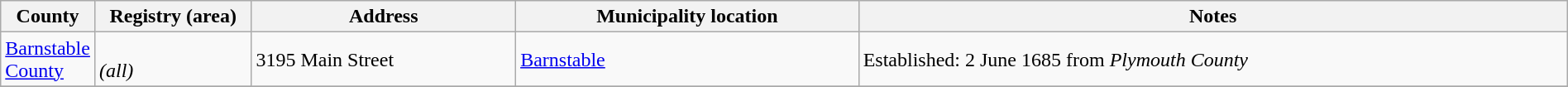<table class="wikitable" width="100%">
<tr>
<th style="width:6%">County</th>
<th style="width:10%">Registry (area)</th>
<th>Address</th>
<th>Municipality location</th>
<th>Notes</th>
</tr>
<tr>
<td><a href='#'>Barnstable County</a></td>
<td><br><em>(all)</em></td>
<td>3195 Main Street</td>
<td><a href='#'>Barnstable</a></td>
<td>Established: 2 June 1685 from <em>Plymouth County</em></td>
</tr>
<tr>
</tr>
</table>
